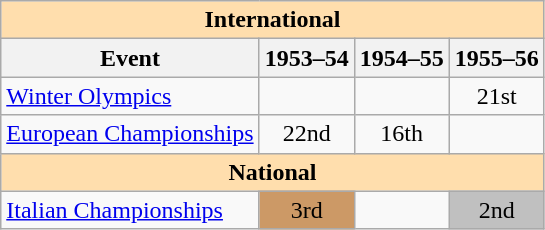<table class="wikitable" style="text-align:center">
<tr>
<th style="background-color: #ffdead; " colspan=4 align=center>International</th>
</tr>
<tr>
<th>Event</th>
<th>1953–54</th>
<th>1954–55</th>
<th>1955–56</th>
</tr>
<tr>
<td align=left><a href='#'>Winter Olympics</a></td>
<td></td>
<td></td>
<td>21st</td>
</tr>
<tr>
<td align=left><a href='#'>European Championships</a></td>
<td>22nd</td>
<td>16th</td>
<td></td>
</tr>
<tr>
<th style="background-color: #ffdead; " colspan=4 align=center>National</th>
</tr>
<tr>
<td align=left><a href='#'>Italian Championships</a></td>
<td bgcolor=cc9966>3rd</td>
<td></td>
<td bgcolor=silver>2nd</td>
</tr>
</table>
